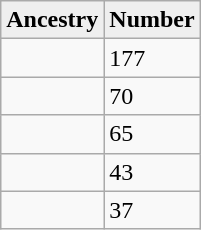<table style="float: center;" class="wikitable">
<tr>
<th style="background:#efefef;">Ancestry</th>
<th style="background:#efefef;">Number</th>
</tr>
<tr>
<td></td>
<td>177</td>
</tr>
<tr>
<td></td>
<td>70</td>
</tr>
<tr>
<td></td>
<td>65</td>
</tr>
<tr>
<td></td>
<td>43</td>
</tr>
<tr>
<td></td>
<td>37</td>
</tr>
</table>
